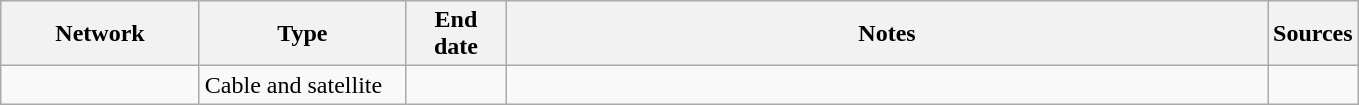<table class="wikitable">
<tr>
<th style="text-align:center; width:125px">Network</th>
<th style="text-align:center; width:130px">Type</th>
<th style="text-align:center; width:60px">End date</th>
<th style="text-align:center; width:500px">Notes</th>
<th style="text-align:center; width:30px">Sources</th>
</tr>
<tr>
<td><a href='#'></a></td>
<td>Cable and satellite</td>
<td></td>
<td></td>
<td></td>
</tr>
</table>
